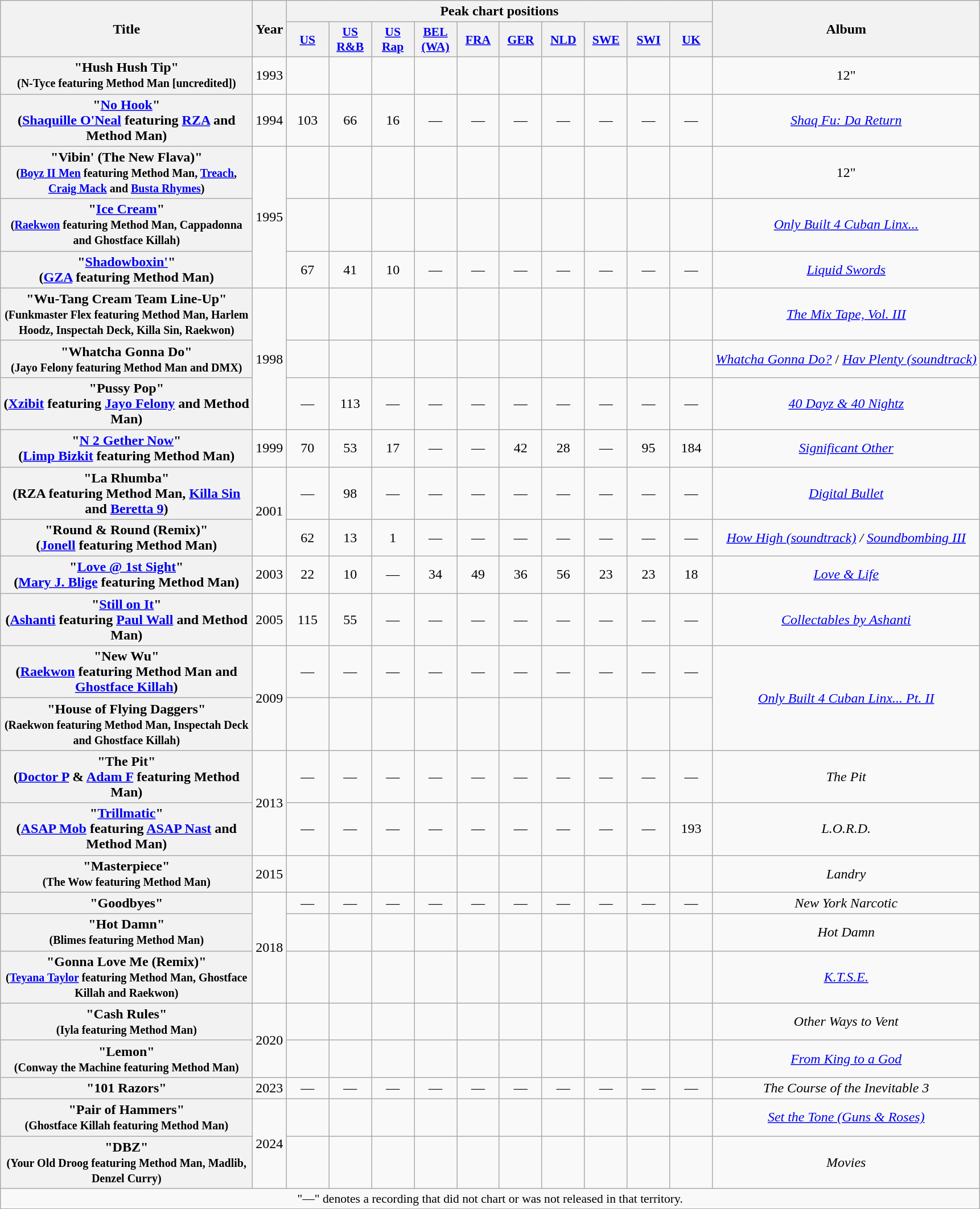<table class="wikitable plainrowheaders" style="text-align:center;">
<tr>
<th scope="col" rowspan="2" style="width:18em;">Title</th>
<th scope="col" rowspan="2">Year</th>
<th scope="col" colspan="10">Peak chart positions</th>
<th scope="col" rowspan="2">Album</th>
</tr>
<tr>
<th scope="col" style="width:3em;font-size:90%;"><a href='#'>US</a><br></th>
<th scope="col" style="width:3em;font-size:90%;"><a href='#'>US<br>R&B</a><br></th>
<th scope="col" style="width:3em;font-size:90%;"><a href='#'>US<br>Rap</a><br></th>
<th scope="col" style="width:3em;font-size:90%;"><a href='#'>BEL<br>(WA)</a><br></th>
<th scope="col" style="width:3em;font-size:90%;"><a href='#'>FRA</a><br></th>
<th scope="col" style="width:3em;font-size:90%;"><a href='#'>GER</a><br></th>
<th scope="col" style="width:3em;font-size:90%;"><a href='#'>NLD</a><br></th>
<th scope="col" style="width:3em;font-size:90%;"><a href='#'>SWE</a><br></th>
<th scope="col" style="width:3em;font-size:90%;"><a href='#'>SWI</a><br></th>
<th scope="col" style="width:3em;font-size:90%;"><a href='#'>UK</a><br></th>
</tr>
<tr>
<th scope="row">"Hush Hush Tip"<br><small>(N-Tyce featuring Method Man [uncredited])</small></th>
<td>1993</td>
<td></td>
<td></td>
<td></td>
<td></td>
<td></td>
<td></td>
<td></td>
<td></td>
<td></td>
<td></td>
<td>12"</td>
</tr>
<tr>
<th scope="row">"<a href='#'>No Hook</a>"<br><span>(<a href='#'>Shaquille O'Neal</a> featuring <a href='#'>RZA</a> and Method Man)</span></th>
<td>1994</td>
<td>103</td>
<td>66</td>
<td>16</td>
<td>—</td>
<td>—</td>
<td>—</td>
<td>—</td>
<td>—</td>
<td>—</td>
<td>—</td>
<td><em><a href='#'>Shaq Fu: Da Return</a></em></td>
</tr>
<tr>
<th scope="row">"Vibin' (The New Flava)"<br><small>(<a href='#'>Boyz II Men</a> featuring Method Man, <a href='#'>Treach</a>, <a href='#'>Craig Mack</a> and <a href='#'>Busta Rhymes</a>)</small></th>
<td rowspan="3">1995</td>
<td></td>
<td></td>
<td></td>
<td></td>
<td></td>
<td></td>
<td></td>
<td></td>
<td></td>
<td></td>
<td>12"</td>
</tr>
<tr>
<th scope="row">"<a href='#'>Ice Cream</a>"<br><small>(<a href='#'>Raekwon</a> featuring Method Man, Cappadonna and Ghostface Killah)</small></th>
<td></td>
<td></td>
<td></td>
<td></td>
<td></td>
<td></td>
<td></td>
<td></td>
<td></td>
<td></td>
<td><em><a href='#'>Only Built 4 Cuban Linx...</a></em></td>
</tr>
<tr>
<th scope="row">"<a href='#'>Shadowboxin'</a>"<br><span>(<a href='#'>GZA</a> featuring Method Man)</span></th>
<td>67</td>
<td>41</td>
<td>10</td>
<td>—</td>
<td>—</td>
<td>—</td>
<td>—</td>
<td>—</td>
<td>—</td>
<td>—</td>
<td><em><a href='#'>Liquid Swords</a></em></td>
</tr>
<tr>
<th scope="row">"Wu-Tang Cream Team Line-Up" <small>(Funkmaster Flex featuring Method Man, Harlem Hoodz, Inspectah Deck, Killa Sin, Raekwon)</small></th>
<td rowspan="3">1998</td>
<td></td>
<td></td>
<td></td>
<td></td>
<td></td>
<td></td>
<td></td>
<td></td>
<td></td>
<td></td>
<td><em><a href='#'>The Mix Tape, Vol. III</a></em></td>
</tr>
<tr>
<th scope="row">"Whatcha Gonna Do"<br><small>(Jayo Felony featuring Method Man and DMX)</small></th>
<td></td>
<td></td>
<td></td>
<td></td>
<td></td>
<td></td>
<td></td>
<td></td>
<td></td>
<td></td>
<td><a href='#'><em>Whatcha Gonna Do?</em></a> / <em><a href='#'>Hav Plenty (soundtrack)</a></em></td>
</tr>
<tr>
<th scope="row">"Pussy Pop"<br><span>(<a href='#'>Xzibit</a> featuring <a href='#'>Jayo Felony</a> and Method Man)</span></th>
<td>—</td>
<td>113</td>
<td>—</td>
<td>—</td>
<td>—</td>
<td>—</td>
<td>—</td>
<td>—</td>
<td>—</td>
<td>—</td>
<td><em><a href='#'>40 Dayz & 40 Nightz</a></em></td>
</tr>
<tr>
<th scope="row">"<a href='#'>N 2 Gether Now</a>"<br><span>(<a href='#'>Limp Bizkit</a> featuring Method Man)</span></th>
<td>1999</td>
<td>70</td>
<td>53</td>
<td>17</td>
<td>—</td>
<td>—</td>
<td>42</td>
<td>28</td>
<td>—</td>
<td>95</td>
<td>184</td>
<td><em><a href='#'>Significant Other</a></em></td>
</tr>
<tr>
<th scope="row">"La Rhumba"<br><span>(RZA featuring Method Man, <a href='#'>Killa Sin</a> and <a href='#'>Beretta 9</a>)</span></th>
<td rowspan="2">2001</td>
<td>—</td>
<td>98</td>
<td>—</td>
<td>—</td>
<td>—</td>
<td>—</td>
<td>—</td>
<td>—</td>
<td>—</td>
<td>—</td>
<td><em><a href='#'>Digital Bullet</a></em></td>
</tr>
<tr>
<th scope="row">"Round & Round (Remix)"<br><span>(<a href='#'>Jonell</a> featuring Method Man)</span></th>
<td>62</td>
<td>13</td>
<td>1</td>
<td>—</td>
<td>—</td>
<td>—</td>
<td>—</td>
<td>—</td>
<td>—</td>
<td>—</td>
<td><em><a href='#'>How High (soundtrack)</a> / <a href='#'>Soundbombing III</a></em></td>
</tr>
<tr>
<th scope="row">"<a href='#'>Love @ 1st Sight</a>"<br><span>(<a href='#'>Mary J. Blige</a> featuring Method Man)</span></th>
<td>2003</td>
<td>22</td>
<td>10</td>
<td>—</td>
<td>34</td>
<td>49</td>
<td>36</td>
<td>56</td>
<td>23</td>
<td>23</td>
<td>18</td>
<td><em><a href='#'>Love & Life</a></em></td>
</tr>
<tr>
<th scope="row">"<a href='#'>Still on It</a>"<br><span>(<a href='#'>Ashanti</a> featuring <a href='#'>Paul Wall</a> and Method Man)</span></th>
<td>2005</td>
<td>115</td>
<td>55</td>
<td>—</td>
<td>—</td>
<td>—</td>
<td>—</td>
<td>—</td>
<td>—</td>
<td>—</td>
<td>—</td>
<td><em><a href='#'>Collectables by Ashanti</a></em></td>
</tr>
<tr>
<th scope="row">"New Wu"<br><span>(<a href='#'>Raekwon</a> featuring Method Man and <a href='#'>Ghostface Killah</a>)</span></th>
<td rowspan="2">2009</td>
<td>—</td>
<td>—</td>
<td>—</td>
<td>—</td>
<td>—</td>
<td>—</td>
<td>—</td>
<td>—</td>
<td>—</td>
<td>—</td>
<td rowspan="2"><em><a href='#'>Only Built 4 Cuban Linx... Pt. II</a></em></td>
</tr>
<tr>
<th scope="row">"House of Flying Daggers"<br><small>(Raekwon featuring Method Man, Inspectah Deck and Ghostface Killah)</small></th>
<td></td>
<td></td>
<td></td>
<td></td>
<td></td>
<td></td>
<td></td>
<td></td>
<td></td>
<td></td>
</tr>
<tr>
<th scope="row">"The Pit"<br><span>(<a href='#'>Doctor P</a> & <a href='#'>Adam F</a> featuring Method Man)</span></th>
<td rowspan="2">2013</td>
<td>—</td>
<td>—</td>
<td>—</td>
<td>—</td>
<td>—</td>
<td>—</td>
<td>—</td>
<td>—</td>
<td>—</td>
<td>—</td>
<td><em>The Pit</em></td>
</tr>
<tr>
<th scope="row">"<a href='#'>Trillmatic</a>"<br><span>(<a href='#'>ASAP Mob</a> featuring <a href='#'>ASAP Nast</a> and Method Man)</span></th>
<td>—</td>
<td>—</td>
<td>—</td>
<td>—</td>
<td>—</td>
<td>—</td>
<td>—</td>
<td>—</td>
<td>—</td>
<td>193</td>
<td><em>L.O.R.D.</em></td>
</tr>
<tr>
<th scope="row">"Masterpiece"<br><small>(The Wow featuring Method Man)</small></th>
<td>2015</td>
<td></td>
<td></td>
<td></td>
<td></td>
<td></td>
<td></td>
<td></td>
<td></td>
<td></td>
<td></td>
<td><em>Landry</em></td>
</tr>
<tr>
<th scope="row">"Goodbyes"<br></th>
<td rowspan="3">2018</td>
<td>—</td>
<td>—</td>
<td>—</td>
<td>—</td>
<td>—</td>
<td>—</td>
<td>—</td>
<td>—</td>
<td>—</td>
<td>—</td>
<td><em>New York Narcotic</em></td>
</tr>
<tr>
<th scope="row">"Hot Damn"<br><small>(Blimes featuring Method Man)</small></th>
<td></td>
<td></td>
<td></td>
<td></td>
<td></td>
<td></td>
<td></td>
<td></td>
<td></td>
<td></td>
<td><em>Hot Damn</em></td>
</tr>
<tr>
<th scope="row">"Gonna Love Me (Remix)"<br><small>(<a href='#'>Teyana Taylor</a> featuring Method Man, Ghostface Killah and Raekwon)</small></th>
<td></td>
<td></td>
<td></td>
<td></td>
<td></td>
<td></td>
<td></td>
<td></td>
<td></td>
<td></td>
<td><em><a href='#'>K.T.S.E.</a></em></td>
</tr>
<tr>
<th scope="row">"Cash Rules"<br><small>(Iyla featuring Method Man)</small></th>
<td rowspan="2">2020</td>
<td></td>
<td></td>
<td></td>
<td></td>
<td></td>
<td></td>
<td></td>
<td></td>
<td></td>
<td></td>
<td><em>Other Ways to Vent</em></td>
</tr>
<tr>
<th scope="row">"Lemon"<br><small>(Conway the Machine featuring Method Man)</small></th>
<td></td>
<td></td>
<td></td>
<td></td>
<td></td>
<td></td>
<td></td>
<td></td>
<td></td>
<td></td>
<td><em><a href='#'>From King to a God</a></em></td>
</tr>
<tr>
<th scope="row">"101 Razors"<br></th>
<td>2023</td>
<td>—</td>
<td>—</td>
<td>—</td>
<td>—</td>
<td>—</td>
<td>—</td>
<td>—</td>
<td>—</td>
<td>—</td>
<td>—</td>
<td><em>The Course of the Inevitable 3</em></td>
</tr>
<tr>
<th scope="row">"Pair of Hammers"<br><small>(Ghostface Killah featuring Method Man)</small></th>
<td rowspan="2">2024</td>
<td></td>
<td></td>
<td></td>
<td></td>
<td></td>
<td></td>
<td></td>
<td></td>
<td></td>
<td></td>
<td><em><a href='#'>Set the Tone (Guns & Roses)</a></em></td>
</tr>
<tr>
<th scope="row">"DBZ"<br><small>(Your Old Droog featuring Method Man, Madlib, Denzel Curry)</small></th>
<td></td>
<td></td>
<td></td>
<td></td>
<td></td>
<td></td>
<td></td>
<td></td>
<td></td>
<td></td>
<td><em>Movies</em></td>
</tr>
<tr>
<td colspan="13" style="font-size:90%">"—" denotes a recording that did not chart or was not released in that territory.</td>
</tr>
</table>
